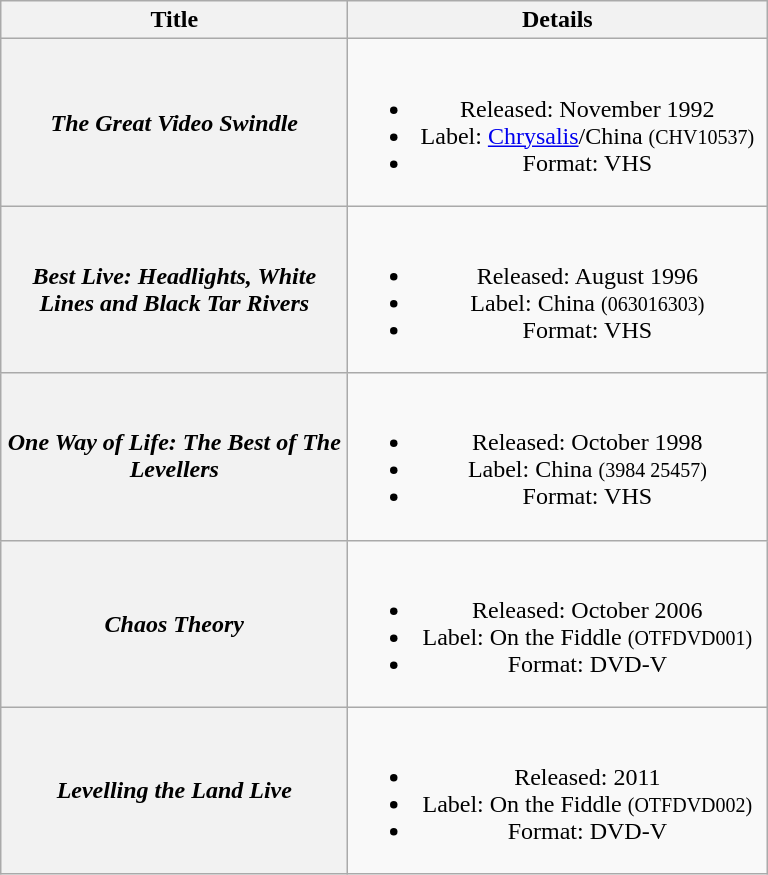<table class="wikitable plainrowheaders" style="text-align:center;">
<tr>
<th scope="col" style="width:14em;">Title</th>
<th scope="col" style="width:17em;">Details</th>
</tr>
<tr>
<th scope="row"><em>The Great Video Swindle</em></th>
<td><br><ul><li>Released: November 1992</li><li>Label: <a href='#'>Chrysalis</a>/China <small>(CHV10537)</small></li><li>Format: VHS</li></ul></td>
</tr>
<tr>
<th scope="row"><em>Best Live: Headlights, White Lines and Black Tar Rivers</em></th>
<td><br><ul><li>Released: August 1996</li><li>Label: China <small>(063016303)</small></li><li>Format: VHS</li></ul></td>
</tr>
<tr>
<th scope="row"><em>One Way of Life: The Best of The Levellers</em></th>
<td><br><ul><li>Released: October 1998</li><li>Label: China <small>(3984 25457)</small></li><li>Format: VHS</li></ul></td>
</tr>
<tr>
<th scope="row"><em>Chaos Theory</em></th>
<td><br><ul><li>Released: October 2006</li><li>Label: On the Fiddle <small>(OTFDVD001)</small></li><li>Format: DVD-V</li></ul></td>
</tr>
<tr>
<th scope="row"><em>Levelling the Land Live</em></th>
<td><br><ul><li>Released: 2011</li><li>Label: On the Fiddle <small>(OTFDVD002)</small></li><li>Format: DVD-V</li></ul></td>
</tr>
</table>
